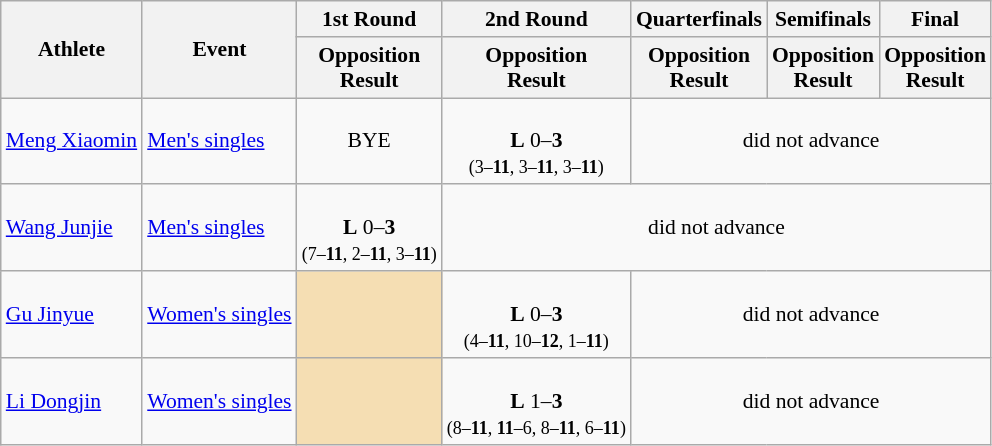<table class="wikitable" style="font-size:90%;">
<tr>
<th rowspan=2>Athlete</th>
<th rowspan=2>Event</th>
<th>1st Round</th>
<th>2nd Round</th>
<th>Quarterfinals</th>
<th>Semifinals</th>
<th>Final</th>
</tr>
<tr>
<th>Opposition<br>Result</th>
<th>Opposition<br>Result</th>
<th>Opposition<br>Result</th>
<th>Opposition<br>Result</th>
<th>Opposition<br>Result</th>
</tr>
<tr>
<td><a href='#'>Meng Xiaomin</a></td>
<td><a href='#'>Men's singles</a></td>
<td align=center>BYE</td>
<td align=center><br><strong>L</strong> 0–<strong>3</strong><br><small>(3–<strong>11</strong>, 3–<strong>11</strong>, 3–<strong>11</strong>)</small></td>
<td style="text-align:center;" colspan="7">did not advance</td>
</tr>
<tr>
<td><a href='#'>Wang Junjie</a></td>
<td><a href='#'>Men's singles</a></td>
<td align=center><br><strong>L</strong> 0–<strong>3</strong><br><small>(7–<strong>11</strong>, 2–<strong>11</strong>, 3–<strong>11</strong>)</small></td>
<td style="text-align:center;" colspan="7">did not advance</td>
</tr>
<tr>
<td><a href='#'>Gu Jinyue</a></td>
<td><a href='#'>Women's singles</a></td>
<td style="text-align:center; background:wheat;"></td>
<td align=center><br><strong>L</strong> 0–<strong>3</strong><br><small>(4–<strong>11</strong>, 10–<strong>12</strong>, 1–<strong>11</strong>)</small></td>
<td style="text-align:center;" colspan="7">did not advance</td>
</tr>
<tr>
<td><a href='#'>Li Dongjin</a></td>
<td><a href='#'>Women's singles</a></td>
<td style="text-align:center; background:wheat;"></td>
<td align=center><br><strong>L</strong> 1–<strong>3</strong><br><small>(8–<strong>11</strong>, <strong>11</strong>–6, 8–<strong>11</strong>, 6–<strong>11</strong>)</small></td>
<td style="text-align:center;" colspan="7">did not advance</td>
</tr>
</table>
